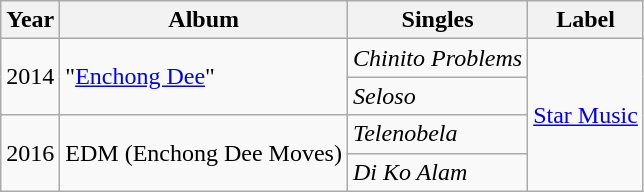<table class="wikitable sortable">
<tr>
<th>Year</th>
<th>Album</th>
<th>Singles</th>
<th>Label</th>
</tr>
<tr>
<td rowspan="2">2014</td>
<td rowspan="2">"<a href='#'>Enchong Dee</a>"</td>
<td><em>Chinito Problems</em></td>
<td rowspan="4"><a href='#'>Star Music</a></td>
</tr>
<tr>
<td><em>Seloso</em></td>
</tr>
<tr>
<td rowspan="2">2016</td>
<td rowspan="2">EDM (Enchong Dee Moves)</td>
<td><em>Telenobela</em></td>
</tr>
<tr>
<td><em>Di Ko Alam</em></td>
</tr>
</table>
